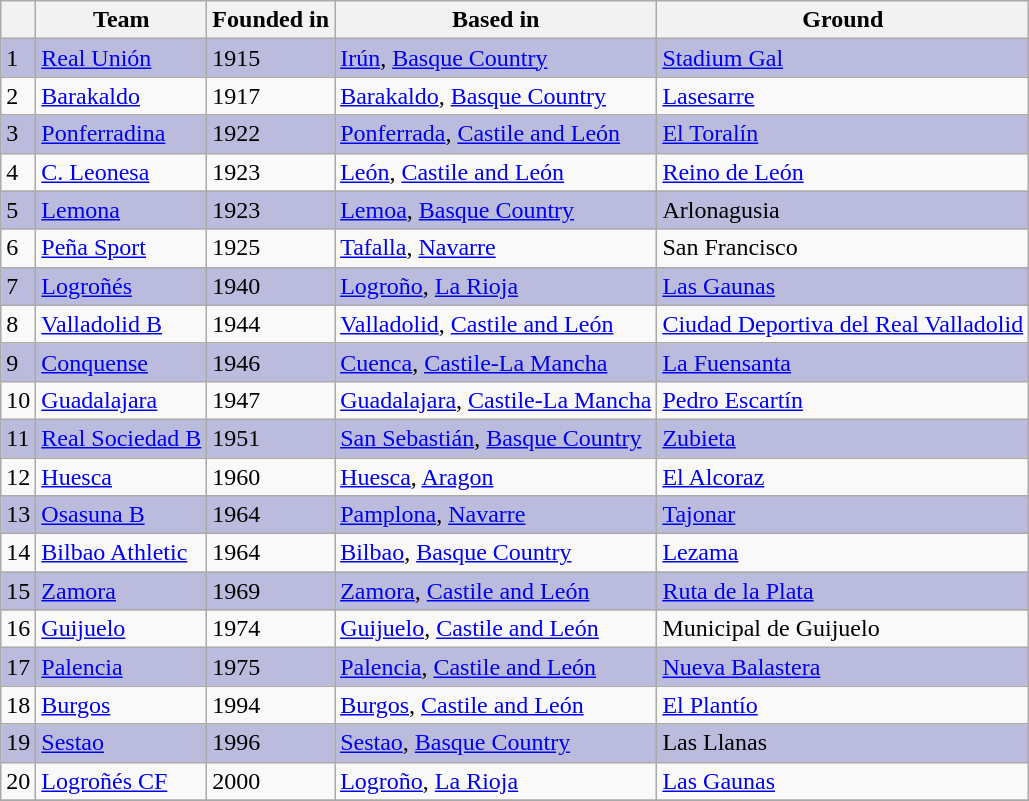<table class="wikitable">
<tr>
<th></th>
<th>Team</th>
<th>Founded in</th>
<th>Based in</th>
<th>Ground</th>
</tr>
<tr style="background:#BBBBDD;">
<td>1</td>
<td><a href='#'>Real Unión</a></td>
<td>1915</td>
<td><a href='#'>Irún</a>, <a href='#'>Basque Country</a></td>
<td><a href='#'>Stadium Gal</a></td>
</tr>
<tr>
<td>2</td>
<td><a href='#'>Barakaldo</a></td>
<td>1917</td>
<td><a href='#'>Barakaldo</a>, <a href='#'>Basque Country</a></td>
<td><a href='#'>Lasesarre</a></td>
</tr>
<tr style="background:#BBBBDD;">
<td>3</td>
<td><a href='#'>Ponferradina</a></td>
<td>1922</td>
<td><a href='#'>Ponferrada</a>, <a href='#'>Castile and León</a></td>
<td><a href='#'>El Toralín</a></td>
</tr>
<tr>
<td>4</td>
<td><a href='#'>C. Leonesa</a></td>
<td>1923</td>
<td><a href='#'>León</a>, <a href='#'>Castile and León</a></td>
<td><a href='#'>Reino de León</a></td>
</tr>
<tr style="background:#BBBBDD;">
<td>5</td>
<td><a href='#'>Lemona</a></td>
<td>1923</td>
<td><a href='#'>Lemoa</a>, <a href='#'>Basque Country</a></td>
<td>Arlonagusia</td>
</tr>
<tr>
<td>6</td>
<td><a href='#'>Peña Sport</a></td>
<td>1925</td>
<td><a href='#'>Tafalla</a>, <a href='#'>Navarre</a></td>
<td>San Francisco</td>
</tr>
<tr style="background:#BBBBDD;">
<td>7</td>
<td><a href='#'>Logroñés</a></td>
<td>1940</td>
<td><a href='#'>Logroño</a>, <a href='#'>La Rioja</a></td>
<td><a href='#'>Las Gaunas</a></td>
</tr>
<tr>
<td>8</td>
<td><a href='#'>Valladolid B</a></td>
<td>1944</td>
<td><a href='#'>Valladolid</a>, <a href='#'>Castile and León</a></td>
<td><a href='#'>Ciudad Deportiva del Real Valladolid</a></td>
</tr>
<tr style="background:#BBBBDD;">
<td>9</td>
<td><a href='#'>Conquense</a></td>
<td>1946</td>
<td><a href='#'>Cuenca</a>, <a href='#'>Castile-La Mancha</a></td>
<td><a href='#'>La Fuensanta</a></td>
</tr>
<tr>
<td>10</td>
<td><a href='#'>Guadalajara</a></td>
<td>1947</td>
<td><a href='#'>Guadalajara</a>, <a href='#'>Castile-La Mancha</a></td>
<td><a href='#'>Pedro Escartín</a></td>
</tr>
<tr style="background:#BBBBDD;">
<td>11</td>
<td><a href='#'>Real Sociedad B</a></td>
<td>1951</td>
<td><a href='#'>San Sebastián</a>, <a href='#'>Basque Country</a></td>
<td><a href='#'>Zubieta</a></td>
</tr>
<tr>
<td>12</td>
<td><a href='#'>Huesca</a></td>
<td>1960</td>
<td><a href='#'>Huesca</a>, <a href='#'>Aragon</a></td>
<td><a href='#'>El Alcoraz</a></td>
</tr>
<tr style="background:#BBBBDD;">
<td>13</td>
<td><a href='#'>Osasuna B</a></td>
<td>1964</td>
<td><a href='#'>Pamplona</a>, <a href='#'>Navarre</a></td>
<td><a href='#'>Tajonar</a></td>
</tr>
<tr>
<td>14</td>
<td><a href='#'>Bilbao Athletic</a></td>
<td>1964</td>
<td><a href='#'>Bilbao</a>, <a href='#'>Basque Country</a></td>
<td><a href='#'>Lezama</a></td>
</tr>
<tr style="background:#BBBBDD;">
<td>15</td>
<td><a href='#'>Zamora</a></td>
<td>1969</td>
<td><a href='#'>Zamora</a>, <a href='#'>Castile and León</a></td>
<td><a href='#'>Ruta de la Plata</a></td>
</tr>
<tr>
<td>16</td>
<td><a href='#'>Guijuelo</a></td>
<td>1974</td>
<td><a href='#'>Guijuelo</a>, <a href='#'>Castile and León</a></td>
<td>Municipal de Guijuelo</td>
</tr>
<tr style="background:#BBBBDD;">
<td>17</td>
<td><a href='#'>Palencia</a></td>
<td>1975</td>
<td><a href='#'>Palencia</a>, <a href='#'>Castile and León</a></td>
<td><a href='#'>Nueva Balastera</a></td>
</tr>
<tr>
<td>18</td>
<td><a href='#'>Burgos</a></td>
<td>1994</td>
<td><a href='#'>Burgos</a>, <a href='#'>Castile and León</a></td>
<td><a href='#'>El Plantío</a></td>
</tr>
<tr style="background:#BBBBDD;">
<td>19</td>
<td><a href='#'>Sestao</a></td>
<td>1996</td>
<td><a href='#'>Sestao</a>, <a href='#'>Basque Country</a></td>
<td>Las Llanas</td>
</tr>
<tr>
<td>20</td>
<td><a href='#'>Logroñés CF</a></td>
<td>2000</td>
<td><a href='#'>Logroño</a>, <a href='#'>La Rioja</a></td>
<td><a href='#'>Las Gaunas</a></td>
</tr>
<tr style="background:#BBBBDD;">
</tr>
</table>
